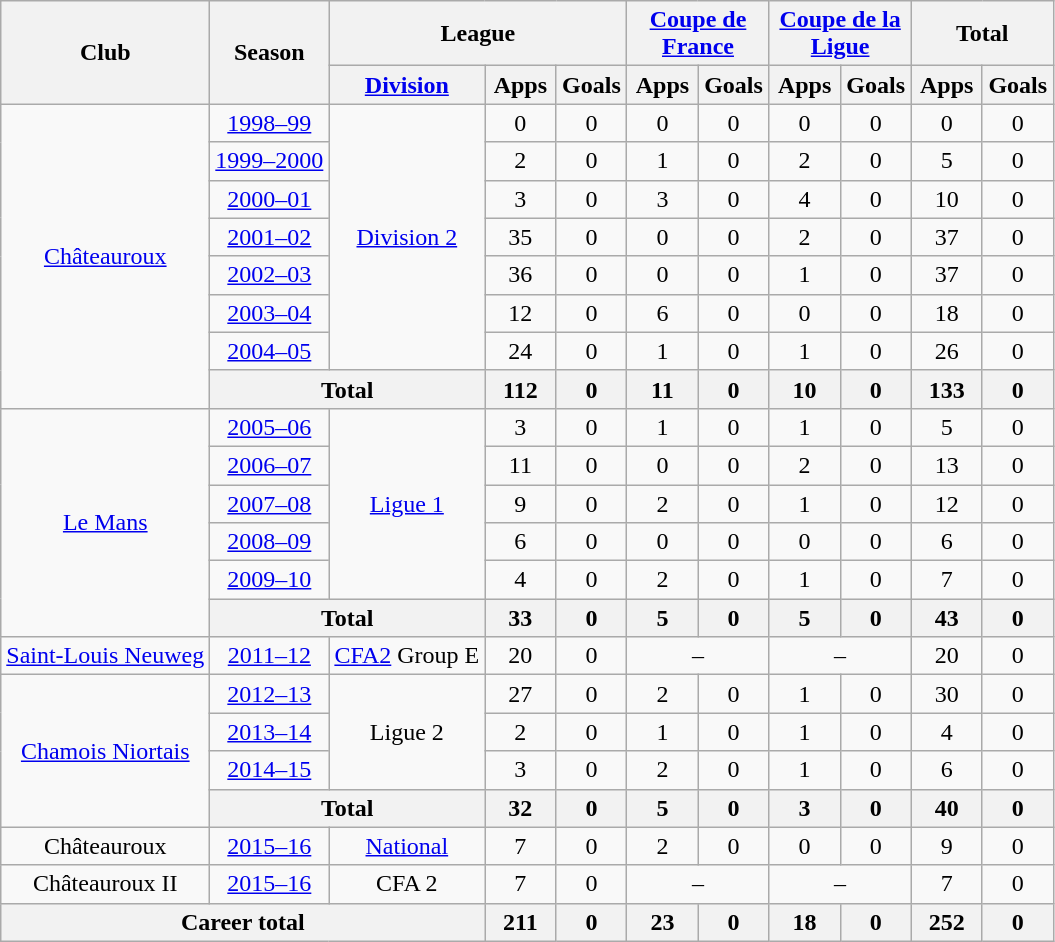<table class="wikitable" style="text-align:center">
<tr>
<th rowspan="2">Club</th>
<th rowspan="2">Season</th>
<th colspan="3">League</th>
<th colspan="2"><a href='#'>Coupe de France</a></th>
<th colspan="2"><a href='#'>Coupe de la Ligue</a></th>
<th colspan="2">Total</th>
</tr>
<tr>
<th><a href='#'>Division</a></th>
<th width="40">Apps</th>
<th width="40">Goals</th>
<th width="40">Apps</th>
<th width="40">Goals</th>
<th width="40">Apps</th>
<th width="40">Goals</th>
<th width="40">Apps</th>
<th width="40">Goals</th>
</tr>
<tr>
<td rowspan="8"><a href='#'>Châteauroux</a></td>
<td><a href='#'>1998–99</a></td>
<td rowspan="7"><a href='#'>Division 2</a></td>
<td>0</td>
<td>0</td>
<td>0</td>
<td>0</td>
<td>0</td>
<td>0</td>
<td>0</td>
<td>0</td>
</tr>
<tr>
<td><a href='#'>1999–2000</a></td>
<td>2</td>
<td>0</td>
<td>1</td>
<td>0</td>
<td>2</td>
<td>0</td>
<td>5</td>
<td>0</td>
</tr>
<tr>
<td><a href='#'>2000–01</a></td>
<td>3</td>
<td>0</td>
<td>3</td>
<td>0</td>
<td>4</td>
<td>0</td>
<td>10</td>
<td>0</td>
</tr>
<tr>
<td><a href='#'>2001–02</a></td>
<td>35</td>
<td>0</td>
<td>0</td>
<td>0</td>
<td>2</td>
<td>0</td>
<td>37</td>
<td>0</td>
</tr>
<tr>
<td><a href='#'>2002–03</a></td>
<td>36</td>
<td>0</td>
<td>0</td>
<td>0</td>
<td>1</td>
<td>0</td>
<td>37</td>
<td>0</td>
</tr>
<tr>
<td><a href='#'>2003–04</a></td>
<td>12</td>
<td>0</td>
<td>6</td>
<td>0</td>
<td>0</td>
<td>0</td>
<td>18</td>
<td>0</td>
</tr>
<tr>
<td><a href='#'>2004–05</a></td>
<td>24</td>
<td>0</td>
<td>1</td>
<td>0</td>
<td>1</td>
<td>0</td>
<td>26</td>
<td>0</td>
</tr>
<tr>
<th colspan="2">Total</th>
<th>112</th>
<th>0</th>
<th>11</th>
<th>0</th>
<th>10</th>
<th>0</th>
<th>133</th>
<th>0</th>
</tr>
<tr>
<td rowspan="6"><a href='#'>Le Mans</a></td>
<td><a href='#'>2005–06</a></td>
<td rowspan="5"><a href='#'>Ligue 1</a></td>
<td>3</td>
<td>0</td>
<td>1</td>
<td>0</td>
<td>1</td>
<td>0</td>
<td>5</td>
<td>0</td>
</tr>
<tr>
<td><a href='#'>2006–07</a></td>
<td>11</td>
<td>0</td>
<td>0</td>
<td>0</td>
<td>2</td>
<td>0</td>
<td>13</td>
<td>0</td>
</tr>
<tr>
<td><a href='#'>2007–08</a></td>
<td>9</td>
<td>0</td>
<td>2</td>
<td>0</td>
<td>1</td>
<td>0</td>
<td>12</td>
<td>0</td>
</tr>
<tr>
<td><a href='#'>2008–09</a></td>
<td>6</td>
<td>0</td>
<td>0</td>
<td>0</td>
<td>0</td>
<td>0</td>
<td>6</td>
<td>0</td>
</tr>
<tr>
<td><a href='#'>2009–10</a></td>
<td>4</td>
<td>0</td>
<td>2</td>
<td>0</td>
<td>1</td>
<td>0</td>
<td>7</td>
<td>0</td>
</tr>
<tr>
<th colspan="2">Total</th>
<th>33</th>
<th>0</th>
<th>5</th>
<th>0</th>
<th>5</th>
<th>0</th>
<th>43</th>
<th>0</th>
</tr>
<tr>
<td><a href='#'>Saint-Louis Neuweg</a></td>
<td><a href='#'>2011–12</a></td>
<td><a href='#'>CFA2</a> Group E</td>
<td>20</td>
<td>0</td>
<td colspan="2">–</td>
<td colspan="2">–</td>
<td>20</td>
<td>0</td>
</tr>
<tr>
<td rowspan="4"><a href='#'>Chamois Niortais</a></td>
<td><a href='#'>2012–13</a></td>
<td rowspan="3">Ligue 2</td>
<td>27</td>
<td>0</td>
<td>2</td>
<td>0</td>
<td>1</td>
<td>0</td>
<td>30</td>
<td>0</td>
</tr>
<tr>
<td><a href='#'>2013–14</a></td>
<td>2</td>
<td>0</td>
<td>1</td>
<td>0</td>
<td>1</td>
<td>0</td>
<td>4</td>
<td>0</td>
</tr>
<tr>
<td><a href='#'>2014–15</a></td>
<td>3</td>
<td>0</td>
<td>2</td>
<td>0</td>
<td>1</td>
<td>0</td>
<td>6</td>
<td>0</td>
</tr>
<tr>
<th colspan="2">Total</th>
<th>32</th>
<th>0</th>
<th>5</th>
<th>0</th>
<th>3</th>
<th>0</th>
<th>40</th>
<th>0</th>
</tr>
<tr>
<td>Châteauroux</td>
<td><a href='#'>2015–16</a></td>
<td><a href='#'>National</a></td>
<td>7</td>
<td>0</td>
<td>2</td>
<td>0</td>
<td>0</td>
<td>0</td>
<td>9</td>
<td>0</td>
</tr>
<tr>
<td>Châteauroux II</td>
<td><a href='#'>2015–16</a></td>
<td>CFA 2</td>
<td>7</td>
<td>0</td>
<td colspan="2">–</td>
<td colspan="2">–</td>
<td>7</td>
<td>0</td>
</tr>
<tr>
<th colspan="3">Career total</th>
<th>211</th>
<th>0</th>
<th>23</th>
<th>0</th>
<th>18</th>
<th>0</th>
<th>252</th>
<th>0</th>
</tr>
</table>
